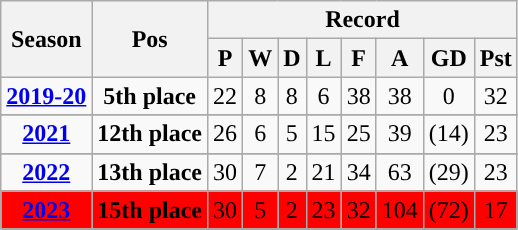<table Class="wikitable" style="text-align: center;">
<tr>
<th rowspan="2">Season</th>
<th rowspan="2">Pos</th>
<th colspan="9">Record</th>
</tr>
<tr>
<th>P</th>
<th>W</th>
<th>D</th>
<th>L</th>
<th>F</th>
<th>A</th>
<th>GD</th>
<th>Pst</th>
</tr>
<tr style=>
<td><strong><a href='#'>2019-20</a></strong></td>
<td><strong>5th place</strong></td>
<td>22</td>
<td>8</td>
<td>8</td>
<td>6</td>
<td>38</td>
<td>38</td>
<td>0</td>
<td>32</td>
</tr>
<tr>
</tr>
<tr style="background:;">
<td><strong><a href='#'>2021</a></strong></td>
<td><strong>12th place</strong></td>
<td>26</td>
<td>6</td>
<td>5</td>
<td>15</td>
<td>25</td>
<td>39</td>
<td>(14)</td>
<td>23</td>
</tr>
<tr>
</tr>
<tr>
<td><strong><a href='#'>2022</a></strong></td>
<td><strong>13th place</strong></td>
<td>30</td>
<td>7</td>
<td>2</td>
<td>21</td>
<td>34</td>
<td>63</td>
<td>(29)</td>
<td>23</td>
</tr>
<tr>
</tr>
<tr style="background: red">
<td><strong><a href='#'>2023</a></strong></td>
<td><strong>15th place</strong></td>
<td>30</td>
<td>5</td>
<td>2</td>
<td>23</td>
<td>32</td>
<td>104</td>
<td>(72)</td>
<td>17</td>
</tr>
</table>
